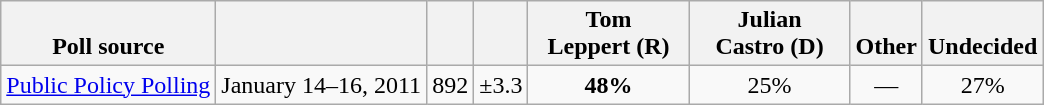<table class="wikitable" style="text-align:center">
<tr valign=bottom>
<th>Poll source</th>
<th></th>
<th></th>
<th></th>
<th style="width:100px;">Tom<br>Leppert (R)</th>
<th style="width:100px;">Julian<br>Castro (D)</th>
<th>Other</th>
<th>Undecided</th>
</tr>
<tr>
<td align=left><a href='#'>Public Policy Polling</a></td>
<td>January 14–16, 2011</td>
<td>892</td>
<td>±3.3</td>
<td><strong>48%</strong></td>
<td>25%</td>
<td>—</td>
<td>27%</td>
</tr>
</table>
